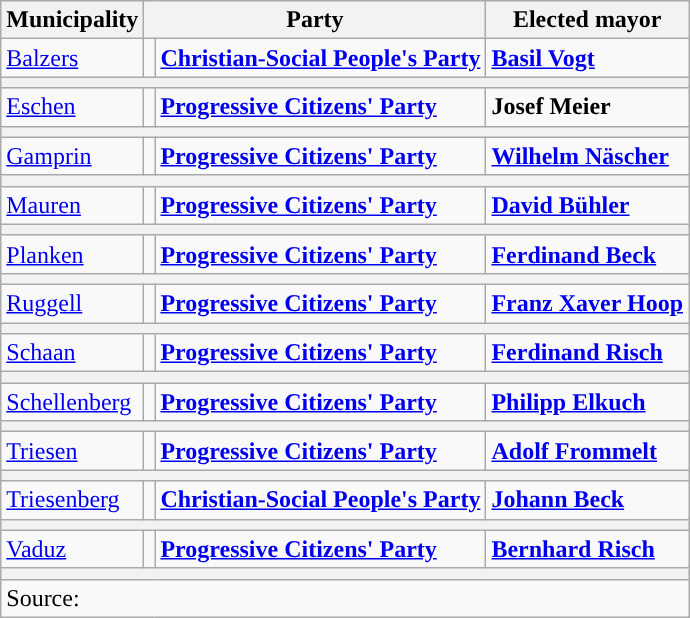<table class="wikitable" style="text-align:right">
<tr>
<th>Municipality</th>
<th colspan="2">Party</th>
<th>Elected mayor</th>
</tr>
<tr>
<td align="left"><a href='#'>Balzers</a></td>
<td style="color:inherit;background:"></td>
<td align="left"><a href='#'><strong>Christian-Social People's Party</strong></a></td>
<td align="left"><strong><a href='#'>Basil Vogt</a></strong></td>
</tr>
<tr>
<th colspan="4"></th>
</tr>
<tr>
<td align="left"><a href='#'>Eschen</a></td>
<td style="color:inherit;background:"></td>
<td align="left"><strong><a href='#'>Progressive Citizens' Party</a></strong></td>
<td align="left"><strong>Josef Meier</strong></td>
</tr>
<tr>
<th colspan="4"></th>
</tr>
<tr>
<td align="left"><a href='#'>Gamprin</a></td>
<td style="color:inherit;background:"></td>
<td align="left"><strong><a href='#'>Progressive Citizens' Party</a></strong></td>
<td align="left"><strong><a href='#'>Wilhelm Näscher</a></strong></td>
</tr>
<tr>
<th colspan="4"></th>
</tr>
<tr>
<td align="left"><a href='#'>Mauren</a></td>
<td style="color:inherit;background:"></td>
<td align="left"><strong><a href='#'>Progressive Citizens' Party</a></strong></td>
<td align="left"><strong><a href='#'>David Bühler</a></strong></td>
</tr>
<tr>
<th colspan="4"></th>
</tr>
<tr>
<td align="left"><a href='#'>Planken</a></td>
<td style="color:inherit;background:"></td>
<td align="left"><strong><a href='#'>Progressive Citizens' Party</a></strong></td>
<td align="left"><strong><a href='#'>Ferdinand Beck</a></strong></td>
</tr>
<tr>
<th colspan="4"></th>
</tr>
<tr>
<td align="left"><a href='#'>Ruggell</a></td>
<td style="color:inherit;background:"></td>
<td align="left"><strong><a href='#'>Progressive Citizens' Party</a></strong></td>
<td align="left"><strong><a href='#'>Franz Xaver Hoop</a></strong></td>
</tr>
<tr>
<th colspan="4"></th>
</tr>
<tr>
<td align="left"><a href='#'>Schaan</a></td>
<td style="color:inherit;background:"></td>
<td align="left"><strong><a href='#'>Progressive Citizens' Party</a></strong></td>
<td align="left"><strong><a href='#'>Ferdinand Risch</a></strong></td>
</tr>
<tr>
<th colspan="4"></th>
</tr>
<tr>
<td align="left"><a href='#'>Schellenberg</a></td>
<td style="color:inherit;background:"></td>
<td align="left"><strong><a href='#'>Progressive Citizens' Party</a></strong></td>
<td align="left"><strong><a href='#'>Philipp Elkuch</a></strong></td>
</tr>
<tr>
<th colspan="4"></th>
</tr>
<tr>
<td align="left"><a href='#'>Triesen</a></td>
<td style="color:inherit;background:"></td>
<td align="left"><strong><a href='#'>Progressive Citizens' Party</a></strong></td>
<td align="left"><strong><a href='#'>Adolf Frommelt</a></strong></td>
</tr>
<tr>
<th colspan="4"></th>
</tr>
<tr>
<td align="left"><a href='#'>Triesenberg</a></td>
<td style="color:inherit;background:"></td>
<td align="left"><a href='#'><strong>Christian-Social People's Party</strong></a></td>
<td align="left"><strong><a href='#'>Johann Beck</a></strong></td>
</tr>
<tr>
<th colspan="4"></th>
</tr>
<tr>
<td align="left"><a href='#'>Vaduz</a></td>
<td style="color:inherit;background:"></td>
<td align="left"><strong><a href='#'>Progressive Citizens' Party</a></strong></td>
<td align="left"><strong><a href='#'>Bernhard Risch</a></strong></td>
</tr>
<tr>
<th colspan="4"></th>
</tr>
<tr>
<td colspan="4" align="left">Source: </td>
</tr>
</table>
